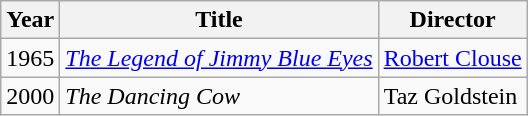<table class="wikitable">
<tr>
<th>Year</th>
<th>Title</th>
<th>Director</th>
</tr>
<tr>
<td>1965</td>
<td><em><a href='#'>The Legend of Jimmy Blue Eyes</a></em></td>
<td><a href='#'>Robert Clouse</a></td>
</tr>
<tr>
<td>2000</td>
<td><em>The Dancing Cow</em></td>
<td>Taz Goldstein</td>
</tr>
</table>
